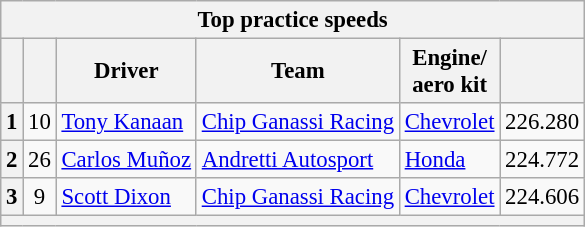<table class="wikitable" style="font-size:95%;">
<tr>
<th colspan=6>Top practice speeds</th>
</tr>
<tr>
<th></th>
<th></th>
<th>Driver</th>
<th>Team</th>
<th>Engine/<br>aero kit</th>
<th></th>
</tr>
<tr>
<th>1</th>
<td align=center>10</td>
<td> <a href='#'>Tony Kanaan</a></td>
<td><a href='#'>Chip Ganassi Racing</a></td>
<td><a href='#'>Chevrolet</a></td>
<td align=center>226.280</td>
</tr>
<tr>
<th>2</th>
<td align=center>26</td>
<td> <a href='#'>Carlos Muñoz</a></td>
<td><a href='#'>Andretti Autosport</a></td>
<td><a href='#'>Honda</a></td>
<td align=center>224.772</td>
</tr>
<tr>
<th>3</th>
<td align=center>9</td>
<td> <a href='#'>Scott Dixon</a></td>
<td><a href='#'>Chip Ganassi Racing</a></td>
<td><a href='#'>Chevrolet</a></td>
<td align=center>224.606</td>
</tr>
<tr>
<th colspan=6></th>
</tr>
</table>
